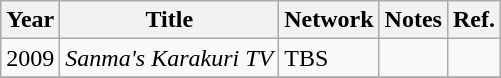<table class="wikitable">
<tr>
<th>Year</th>
<th>Title</th>
<th>Network</th>
<th>Notes</th>
<th>Ref.</th>
</tr>
<tr>
<td>2009</td>
<td><em>Sanma's Karakuri TV</em></td>
<td>TBS</td>
<td></td>
<td></td>
</tr>
<tr>
</tr>
</table>
